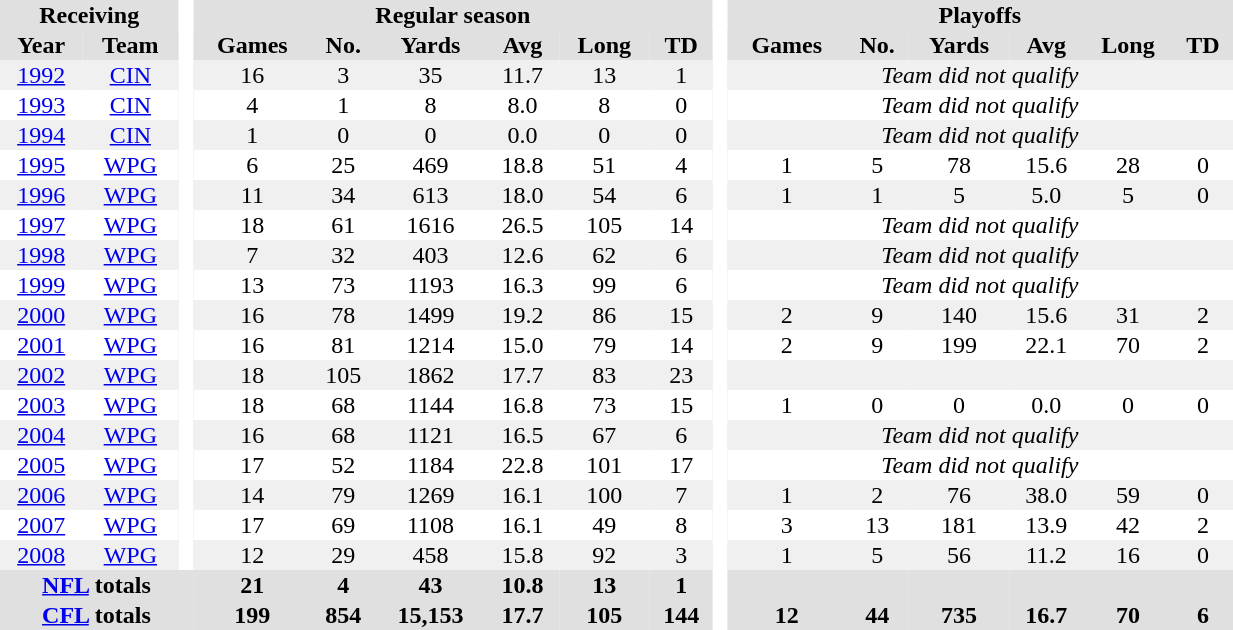<table BORDER="0" CELLPADDING="1" CELLSPACING="0" width="65%" style="text-align:center">
<tr bgcolor="#e0e0e0">
<th colspan="2">Receiving</th>
<th rowspan="99" bgcolor="#ffffff"> </th>
<th colspan="6">Regular season</th>
<th rowspan="99" bgcolor="#ffffff"> </th>
<th colspan="6">Playoffs</th>
</tr>
<tr bgcolor="#e0e0e0">
<th>Year</th>
<th>Team</th>
<th>Games</th>
<th>No.</th>
<th>Yards</th>
<th>Avg</th>
<th>Long</th>
<th>TD</th>
<th>Games</th>
<th>No.</th>
<th>Yards</th>
<th>Avg</th>
<th>Long</th>
<th>TD</th>
</tr>
<tr ALIGN="center" bgcolor="#f0f0f0">
<td><a href='#'>1992</a></td>
<td><a href='#'>CIN</a></td>
<td>16</td>
<td>3</td>
<td>35</td>
<td>11.7</td>
<td>13</td>
<td>1</td>
<td colspan="6"><em>Team did not qualify</em></td>
</tr>
<tr ALIGN="center">
<td><a href='#'>1993</a></td>
<td><a href='#'>CIN</a></td>
<td>4</td>
<td>1</td>
<td>8</td>
<td>8.0</td>
<td>8</td>
<td>0</td>
<td colspan="6"><em>Team did not qualify</em></td>
</tr>
<tr ALIGN="center" bgcolor="#f0f0f0">
<td><a href='#'>1994</a></td>
<td><a href='#'>CIN</a></td>
<td>1</td>
<td>0</td>
<td>0</td>
<td>0.0</td>
<td>0</td>
<td>0</td>
<td colspan="6"><em>Team did not qualify</em></td>
</tr>
<tr ALIGN="center">
<td><a href='#'>1995</a></td>
<td><a href='#'>WPG</a></td>
<td>6</td>
<td>25</td>
<td>469</td>
<td>18.8</td>
<td>51</td>
<td>4</td>
<td>1</td>
<td>5</td>
<td>78</td>
<td>15.6</td>
<td>28</td>
<td>0</td>
</tr>
<tr ALIGN="center" bgcolor="#f0f0f0">
<td><a href='#'>1996</a></td>
<td><a href='#'>WPG</a></td>
<td>11</td>
<td>34</td>
<td>613</td>
<td>18.0</td>
<td>54</td>
<td>6</td>
<td>1</td>
<td>1</td>
<td>5</td>
<td>5.0</td>
<td>5</td>
<td>0</td>
</tr>
<tr ALIGN="center">
<td><a href='#'>1997</a></td>
<td><a href='#'>WPG</a></td>
<td>18</td>
<td>61</td>
<td>1616</td>
<td>26.5</td>
<td>105</td>
<td>14</td>
<td colspan="6"><em>Team did not qualify</em></td>
</tr>
<tr ALIGN="center" bgcolor="#f0f0f0">
<td><a href='#'>1998</a></td>
<td><a href='#'>WPG</a></td>
<td>7</td>
<td>32</td>
<td>403</td>
<td>12.6</td>
<td>62</td>
<td>6</td>
<td colspan="6"><em>Team did not qualify</em></td>
</tr>
<tr ALIGN="center">
<td><a href='#'>1999</a></td>
<td><a href='#'>WPG</a></td>
<td>13</td>
<td>73</td>
<td>1193</td>
<td>16.3</td>
<td>99</td>
<td>6</td>
<td colspan="6"><em>Team did not qualify</em></td>
</tr>
<tr ALIGN="center" bgcolor="#f0f0f0">
<td><a href='#'>2000</a></td>
<td><a href='#'>WPG</a></td>
<td>16</td>
<td>78</td>
<td>1499</td>
<td>19.2</td>
<td>86</td>
<td>15</td>
<td>2</td>
<td>9</td>
<td>140</td>
<td>15.6</td>
<td>31</td>
<td>2</td>
</tr>
<tr ALIGN="center">
<td><a href='#'>2001</a></td>
<td><a href='#'>WPG</a></td>
<td>16</td>
<td>81</td>
<td>1214</td>
<td>15.0</td>
<td>79</td>
<td>14</td>
<td>2</td>
<td>9</td>
<td>199</td>
<td>22.1</td>
<td>70</td>
<td>2</td>
</tr>
<tr ALIGN="center" bgcolor="#f0f0f0">
<td><a href='#'>2002</a></td>
<td><a href='#'>WPG</a></td>
<td>18</td>
<td>105</td>
<td>1862</td>
<td>17.7</td>
<td>83</td>
<td>23</td>
<td></td>
<td></td>
<td></td>
<td></td>
<td></td>
<td></td>
</tr>
<tr ALIGN="center">
<td><a href='#'>2003</a></td>
<td><a href='#'>WPG</a></td>
<td>18</td>
<td>68</td>
<td>1144</td>
<td>16.8</td>
<td>73</td>
<td>15</td>
<td>1</td>
<td>0</td>
<td>0</td>
<td>0.0</td>
<td>0</td>
<td>0</td>
</tr>
<tr ALIGN="center" bgcolor="#f0f0f0">
<td><a href='#'>2004</a></td>
<td><a href='#'>WPG</a></td>
<td>16</td>
<td>68</td>
<td>1121</td>
<td>16.5</td>
<td>67</td>
<td>6</td>
<td colspan="6"><em>Team did not qualify</em></td>
</tr>
<tr ALIGN="center">
<td><a href='#'>2005</a></td>
<td><a href='#'>WPG</a></td>
<td>17</td>
<td>52</td>
<td>1184</td>
<td>22.8</td>
<td>101</td>
<td>17</td>
<td colspan="6"><em>Team did not qualify</em></td>
</tr>
<tr ALIGN="center" bgcolor="#f0f0f0">
<td><a href='#'>2006</a></td>
<td><a href='#'>WPG</a></td>
<td>14</td>
<td>79</td>
<td>1269</td>
<td>16.1</td>
<td>100</td>
<td>7</td>
<td>1</td>
<td>2</td>
<td>76</td>
<td>38.0</td>
<td>59</td>
<td>0</td>
</tr>
<tr ALIGN="center">
<td><a href='#'>2007</a></td>
<td><a href='#'>WPG</a></td>
<td>17</td>
<td>69</td>
<td>1108</td>
<td>16.1</td>
<td>49</td>
<td>8</td>
<td>3</td>
<td>13</td>
<td>181</td>
<td>13.9</td>
<td>42</td>
<td>2</td>
</tr>
<tr ALIGN="center" bgcolor="#f0f0f0">
<td><a href='#'>2008</a></td>
<td><a href='#'>WPG</a></td>
<td>12</td>
<td>29</td>
<td>458</td>
<td>15.8</td>
<td>92</td>
<td>3</td>
<td>1</td>
<td>5</td>
<td>56</td>
<td>11.2</td>
<td>16</td>
<td>0</td>
</tr>
<tr bgcolor="#e0e0e0">
<th colspan="3"><a href='#'>NFL</a> totals</th>
<th>21</th>
<th>4</th>
<th>43</th>
<th>10.8</th>
<th>13</th>
<th>1</th>
<th></th>
<th></th>
<th></th>
<th></th>
<th></th>
<th></th>
</tr>
<tr bgcolor="#e0e0e0">
<th colspan="3"><a href='#'>CFL</a> totals</th>
<th>199</th>
<th>854</th>
<th>15,153</th>
<th>17.7</th>
<th>105</th>
<th>144</th>
<th>12</th>
<th>44</th>
<th>735</th>
<th>16.7</th>
<th>70</th>
<th>6</th>
</tr>
</table>
